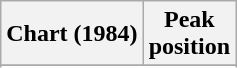<table class="wikitable sortable plainrowheaders" style="text-align:center">
<tr>
<th>Chart (1984)</th>
<th>Peak<br>position</th>
</tr>
<tr>
</tr>
<tr>
</tr>
<tr>
</tr>
<tr>
</tr>
<tr>
</tr>
</table>
